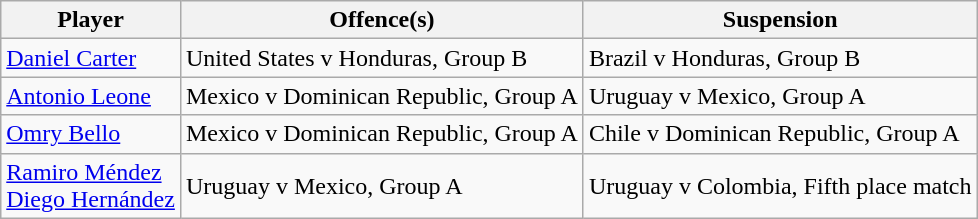<table class="wikitable plainrowheaders">
<tr>
<th>Player</th>
<th>Offence(s)</th>
<th>Suspension</th>
</tr>
<tr>
<td> <a href='#'>Daniel Carter</a></td>
<td> United States v Honduras, Group B</td>
<td>Brazil v Honduras, Group B</td>
</tr>
<tr>
<td> <a href='#'>Antonio Leone</a></td>
<td> Mexico v Dominican Republic, Group A</td>
<td>Uruguay v Mexico, Group A</td>
</tr>
<tr>
<td> <a href='#'>Omry Bello</a></td>
<td> Mexico v Dominican Republic, Group A</td>
<td>Chile v Dominican Republic, Group A</td>
</tr>
<tr>
<td> <a href='#'>Ramiro Méndez</a> <br>  <a href='#'>Diego Hernández</a></td>
<td> Uruguay v Mexico, Group A</td>
<td>Uruguay v Colombia, Fifth place match</td>
</tr>
</table>
